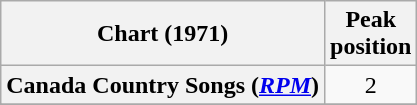<table class="wikitable sortable plainrowheaders" style="text-align:center">
<tr>
<th scope="col">Chart (1971)</th>
<th scope="col">Peak<br> position</th>
</tr>
<tr>
<th scope="row">Canada Country Songs (<em><a href='#'>RPM</a></em>)</th>
<td>2</td>
</tr>
<tr>
</tr>
<tr>
</tr>
</table>
